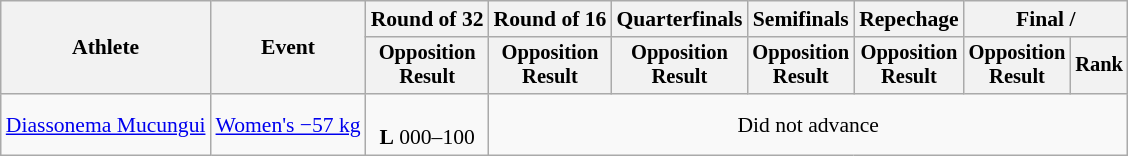<table class="wikitable" style="font-size:90%">
<tr>
<th rowspan="2">Athlete</th>
<th rowspan="2">Event</th>
<th>Round of 32</th>
<th>Round of 16</th>
<th>Quarterfinals</th>
<th>Semifinals</th>
<th>Repechage</th>
<th colspan=2>Final / </th>
</tr>
<tr style="font-size:95%">
<th>Opposition<br>Result</th>
<th>Opposition<br>Result</th>
<th>Opposition<br>Result</th>
<th>Opposition<br>Result</th>
<th>Opposition<br>Result</th>
<th>Opposition<br>Result</th>
<th>Rank</th>
</tr>
<tr align=center>
<td align=left><a href='#'>Diassonema Mucungui</a></td>
<td align=left><a href='#'>Women's −57 kg</a></td>
<td><br><strong>L</strong> 000–100</td>
<td colspan=6>Did not advance</td>
</tr>
</table>
